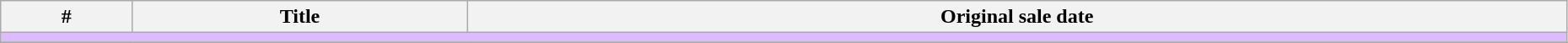<table class="wikitable" width="98%">
<tr>
<th>#</th>
<th>Title</th>
<th>Original sale date</th>
</tr>
<tr>
<td colspan="5" bgcolor="#DCBCFF"></td>
</tr>
<tr>
</tr>
</table>
